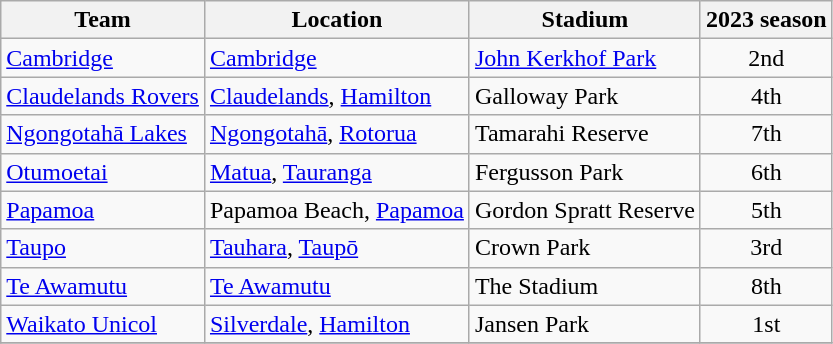<table class="wikitable sortable">
<tr>
<th>Team</th>
<th>Location</th>
<th>Stadium</th>
<th>2023 season</th>
</tr>
<tr>
<td><a href='#'>Cambridge</a></td>
<td><a href='#'>Cambridge</a></td>
<td><a href='#'>John Kerkhof Park</a></td>
<td align="center">2nd</td>
</tr>
<tr>
<td><a href='#'>Claudelands Rovers</a></td>
<td><a href='#'>Claudelands</a>, <a href='#'>Hamilton</a></td>
<td>Galloway Park</td>
<td align="center">4th</td>
</tr>
<tr>
<td><a href='#'>Ngongotahā Lakes</a></td>
<td><a href='#'>Ngongotahā</a>, <a href='#'>Rotorua</a></td>
<td>Tamarahi Reserve</td>
<td align="center">7th</td>
</tr>
<tr>
<td><a href='#'>Otumoetai</a></td>
<td><a href='#'>Matua</a>, <a href='#'>Tauranga</a></td>
<td>Fergusson Park</td>
<td align="center">6th</td>
</tr>
<tr>
<td><a href='#'>Papamoa</a></td>
<td>Papamoa Beach, <a href='#'>Papamoa</a></td>
<td>Gordon Spratt Reserve</td>
<td align="center">5th</td>
</tr>
<tr>
<td><a href='#'>Taupo</a></td>
<td><a href='#'>Tauhara</a>, <a href='#'>Taupō</a></td>
<td>Crown Park</td>
<td align="center">3rd</td>
</tr>
<tr>
<td><a href='#'>Te Awamutu</a></td>
<td><a href='#'>Te Awamutu</a></td>
<td>The Stadium</td>
<td align="center">8th</td>
</tr>
<tr>
<td><a href='#'>Waikato Unicol</a></td>
<td><a href='#'>Silverdale</a>, <a href='#'>Hamilton</a></td>
<td>Jansen Park</td>
<td align="center">1st</td>
</tr>
<tr>
</tr>
</table>
